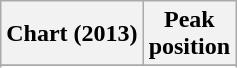<table class="wikitable sortable plainrowheaders" style="text-align:center">
<tr>
<th scope="col">Chart (2013)</th>
<th scope="col">Peak<br> position</th>
</tr>
<tr>
</tr>
<tr>
</tr>
<tr>
</tr>
<tr>
</tr>
<tr>
</tr>
</table>
